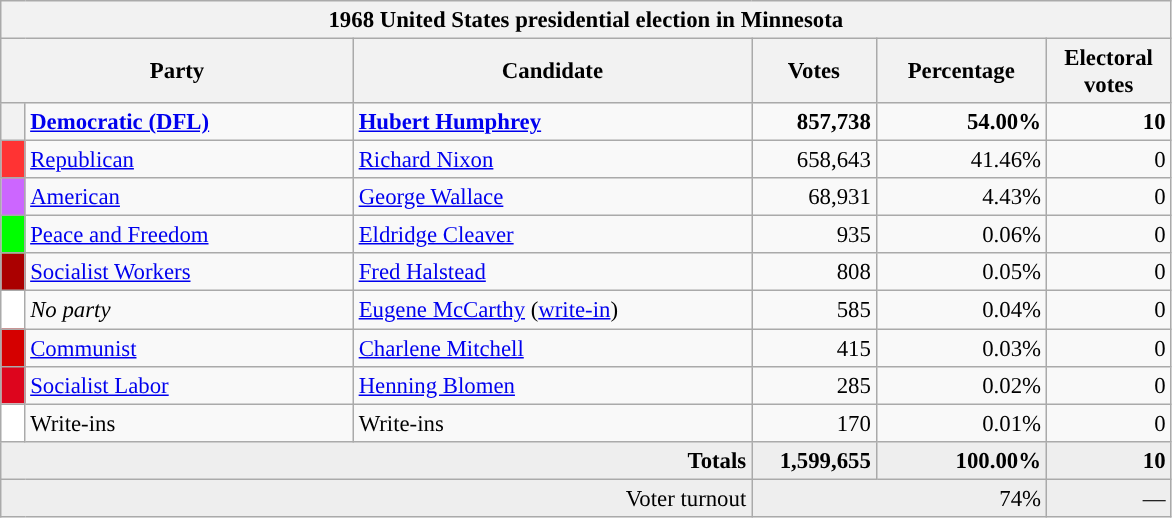<table class="wikitable" style="font-size: 95%;">
<tr>
<th colspan="6">1968 United States presidential election in Minnesota</th>
</tr>
<tr>
<th colspan="2" style="width: 15em">Party</th>
<th style="width: 17em">Candidate</th>
<th style="width: 5em">Votes</th>
<th style="width: 7em">Percentage</th>
<th style="width: 5em">Electoral votes</th>
</tr>
<tr>
<th style="background-color:"></th>
<td style="width: 130px"><strong><a href='#'>Democratic (DFL)</a></strong></td>
<td><strong><a href='#'>Hubert Humphrey</a></strong></td>
<td align="right"><strong>857,738</strong></td>
<td align="right"><strong>54.00%</strong></td>
<td align="right"><strong>10</strong></td>
</tr>
<tr>
<th style="background-color:#FF3333; width: 3px"></th>
<td style="width: 130px"><a href='#'>Republican</a></td>
<td><a href='#'>Richard Nixon</a></td>
<td align="right">658,643</td>
<td align="right">41.46%</td>
<td align="right">0</td>
</tr>
<tr>
<th style="background-color:#CC66FF; width:3px;"></th>
<td style="width: 130px"><a href='#'>American</a></td>
<td><a href='#'>George Wallace</a></td>
<td style="text-align:right;">68,931</td>
<td style="text-align:right;">4.43%</td>
<td style="text-align:right;">0</td>
</tr>
<tr>
<th style="background-color:#00FF00; width: 3px"></th>
<td style="width: 130px"><a href='#'>Peace and Freedom</a></td>
<td><a href='#'>Eldridge Cleaver</a></td>
<td align="right">935</td>
<td align="right">0.06%</td>
<td align="right">0</td>
</tr>
<tr>
<th style="background:#AA0000; width:3px;"></th>
<td style="width: 130px"><a href='#'>Socialist Workers</a></td>
<td><a href='#'>Fred Halstead</a></td>
<td style="text-align:right;">808</td>
<td style="text-align:right;">0.05%</td>
<td style="text-align:right;">0</td>
</tr>
<tr>
<th style="background-color:#FFFFFF; width: 3px"></th>
<td style="width: 130px"><em>No party</em></td>
<td><a href='#'>Eugene McCarthy</a> (<a href='#'>write-in</a>)</td>
<td align="right">585</td>
<td align="right">0.04%</td>
<td align="right">0</td>
</tr>
<tr>
<th style="background-color:#D50000; width: 3px"></th>
<td style="width: 130px"><a href='#'>Communist</a></td>
<td><a href='#'>Charlene Mitchell</a></td>
<td align="right">415</td>
<td align="right">0.03%</td>
<td align="right">0</td>
</tr>
<tr>
<th style="background-color:#DD051D; width: 3px"></th>
<td style="width: 130px"><a href='#'>Socialist Labor</a></td>
<td><a href='#'>Henning Blomen</a></td>
<td align="right">285</td>
<td align="right">0.02%</td>
<td align="right">0</td>
</tr>
<tr>
<th style="background-color:#FFFFFF; width: 3px"></th>
<td style="width: 130px">Write-ins</td>
<td>Write-ins</td>
<td align="right">170</td>
<td align="right">0.01%</td>
<td align="right">0</td>
</tr>
<tr bgcolor="#EEEEEE">
<td colspan="3" align="right"><strong>Totals</strong></td>
<td align="right"><strong>1,599,655</strong></td>
<td align="right"><strong>100.00%</strong></td>
<td align="right"><strong>10</strong></td>
</tr>
<tr bgcolor="#EEEEEE">
<td colspan="3" align="right">Voter turnout</td>
<td colspan="2" align="right">74%</td>
<td align="right">—</td>
</tr>
</table>
